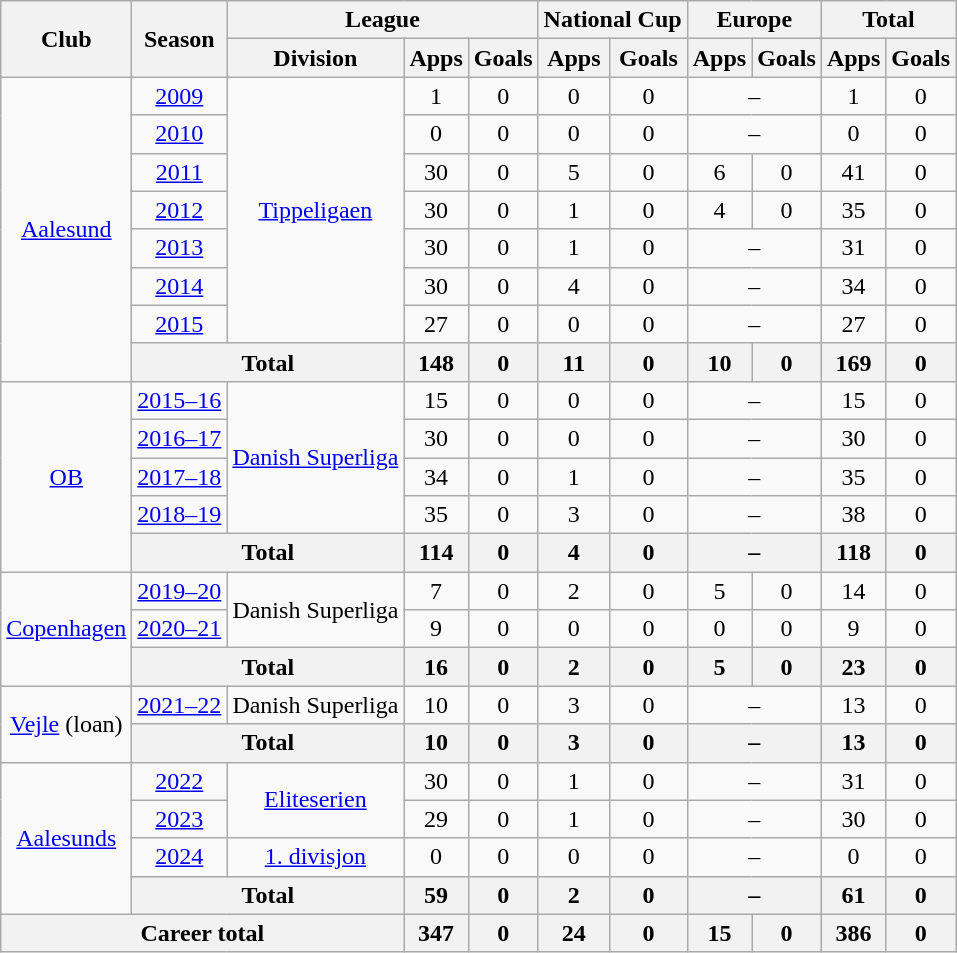<table class="wikitable" style="text-align:center">
<tr>
<th rowspan="2">Club</th>
<th rowspan="2">Season</th>
<th colspan="3">League</th>
<th colspan="2">National Cup</th>
<th colspan="2">Europe</th>
<th colspan="2">Total</th>
</tr>
<tr>
<th>Division</th>
<th>Apps</th>
<th>Goals</th>
<th>Apps</th>
<th>Goals</th>
<th>Apps</th>
<th>Goals</th>
<th>Apps</th>
<th>Goals</th>
</tr>
<tr>
<td rowspan="8"><a href='#'>Aalesund</a></td>
<td><a href='#'>2009</a></td>
<td rowspan="7"><a href='#'>Tippeligaen</a></td>
<td>1</td>
<td>0</td>
<td>0</td>
<td>0</td>
<td colspan="2">–</td>
<td>1</td>
<td>0</td>
</tr>
<tr>
<td><a href='#'>2010</a></td>
<td>0</td>
<td>0</td>
<td>0</td>
<td>0</td>
<td colspan="2">–</td>
<td>0</td>
<td>0</td>
</tr>
<tr>
<td><a href='#'>2011</a></td>
<td>30</td>
<td>0</td>
<td>5</td>
<td>0</td>
<td>6</td>
<td>0</td>
<td>41</td>
<td>0</td>
</tr>
<tr>
<td><a href='#'>2012</a></td>
<td>30</td>
<td>0</td>
<td>1</td>
<td>0</td>
<td>4</td>
<td>0</td>
<td>35</td>
<td>0</td>
</tr>
<tr>
<td><a href='#'>2013</a></td>
<td>30</td>
<td>0</td>
<td>1</td>
<td>0</td>
<td colspan="2">–</td>
<td>31</td>
<td>0</td>
</tr>
<tr>
<td><a href='#'>2014</a></td>
<td>30</td>
<td>0</td>
<td>4</td>
<td>0</td>
<td colspan="2">–</td>
<td>34</td>
<td>0</td>
</tr>
<tr>
<td><a href='#'>2015</a></td>
<td>27</td>
<td>0</td>
<td>0</td>
<td>0</td>
<td colspan="2">–</td>
<td>27</td>
<td>0</td>
</tr>
<tr>
<th colspan="2">Total</th>
<th>148</th>
<th>0</th>
<th>11</th>
<th>0</th>
<th>10</th>
<th>0</th>
<th>169</th>
<th>0</th>
</tr>
<tr>
<td rowspan="5"><a href='#'>OB</a></td>
<td><a href='#'>2015–16</a></td>
<td rowspan="4"><a href='#'>Danish Superliga</a></td>
<td>15</td>
<td>0</td>
<td>0</td>
<td>0</td>
<td colspan="2">–</td>
<td>15</td>
<td>0</td>
</tr>
<tr>
<td><a href='#'>2016–17</a></td>
<td>30</td>
<td>0</td>
<td>0</td>
<td>0</td>
<td colspan="2">–</td>
<td>30</td>
<td>0</td>
</tr>
<tr>
<td><a href='#'>2017–18</a></td>
<td>34</td>
<td>0</td>
<td>1</td>
<td>0</td>
<td colspan="2">–</td>
<td>35</td>
<td>0</td>
</tr>
<tr>
<td><a href='#'>2018–19</a></td>
<td>35</td>
<td>0</td>
<td>3</td>
<td>0</td>
<td colspan="2">–</td>
<td>38</td>
<td>0</td>
</tr>
<tr>
<th colspan="2">Total</th>
<th>114</th>
<th>0</th>
<th>4</th>
<th>0</th>
<th colspan="2">–</th>
<th>118</th>
<th>0</th>
</tr>
<tr>
<td rowspan="3"><a href='#'>Copenhagen</a></td>
<td><a href='#'>2019–20</a></td>
<td rowspan="2">Danish Superliga</td>
<td>7</td>
<td>0</td>
<td>2</td>
<td>0</td>
<td>5</td>
<td>0</td>
<td>14</td>
<td>0</td>
</tr>
<tr>
<td><a href='#'>2020–21</a></td>
<td>9</td>
<td>0</td>
<td>0</td>
<td>0</td>
<td>0</td>
<td>0</td>
<td>9</td>
<td>0</td>
</tr>
<tr>
<th colspan="2">Total</th>
<th>16</th>
<th>0</th>
<th>2</th>
<th>0</th>
<th>5</th>
<th>0</th>
<th>23</th>
<th>0</th>
</tr>
<tr>
<td rowspan="2"><a href='#'>Vejle</a> (loan)</td>
<td><a href='#'>2021–22</a></td>
<td>Danish Superliga</td>
<td>10</td>
<td>0</td>
<td>3</td>
<td>0</td>
<td colspan="2">–</td>
<td>13</td>
<td>0</td>
</tr>
<tr>
<th colspan="2">Total</th>
<th>10</th>
<th>0</th>
<th>3</th>
<th>0</th>
<th colspan="2">–</th>
<th>13</th>
<th>0</th>
</tr>
<tr>
<td rowspan="4"><a href='#'>Aalesunds</a></td>
<td><a href='#'>2022</a></td>
<td rowspan="2"><a href='#'>Eliteserien</a></td>
<td>30</td>
<td>0</td>
<td>1</td>
<td>0</td>
<td colspan="2">–</td>
<td>31</td>
<td>0</td>
</tr>
<tr>
<td><a href='#'>2023</a></td>
<td>29</td>
<td>0</td>
<td>1</td>
<td>0</td>
<td colspan="2">–</td>
<td>30</td>
<td>0</td>
</tr>
<tr>
<td><a href='#'>2024</a></td>
<td><a href='#'>1. divisjon</a></td>
<td>0</td>
<td>0</td>
<td>0</td>
<td>0</td>
<td colspan="2">–</td>
<td>0</td>
<td>0</td>
</tr>
<tr>
<th colspan="2">Total</th>
<th>59</th>
<th>0</th>
<th>2</th>
<th>0</th>
<th colspan="2">–</th>
<th>61</th>
<th>0</th>
</tr>
<tr>
<th colspan="3">Career total</th>
<th>347</th>
<th>0</th>
<th>24</th>
<th>0</th>
<th>15</th>
<th>0</th>
<th>386</th>
<th>0</th>
</tr>
</table>
